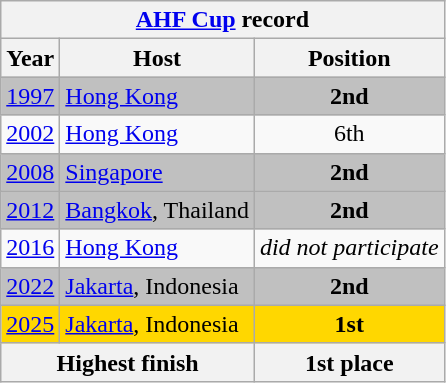<table class="wikitable" style="text-align: center;">
<tr>
<th colspan=3><a href='#'>AHF Cup</a> record</th>
</tr>
<tr>
<th>Year</th>
<th>Host</th>
<th>Position</th>
</tr>
<tr bgcolor=silver>
<td><a href='#'>1997</a></td>
<td align=left> <a href='#'>Hong Kong</a></td>
<td><strong>2nd</strong></td>
</tr>
<tr>
<td><a href='#'>2002</a></td>
<td align=left> <a href='#'>Hong Kong</a></td>
<td>6th</td>
</tr>
<tr bgcolor=silver>
<td><a href='#'>2008</a></td>
<td align=left> <a href='#'>Singapore</a></td>
<td><strong>2nd</strong></td>
</tr>
<tr bgcolor=silver>
<td><a href='#'>2012</a></td>
<td align=left> <a href='#'>Bangkok</a>, Thailand</td>
<td><strong>2nd</strong></td>
</tr>
<tr>
<td><a href='#'>2016</a></td>
<td align=left> <a href='#'>Hong Kong</a></td>
<td><em>did not participate</em></td>
</tr>
<tr bgcolor=silver>
<td><a href='#'>2022</a></td>
<td align=left> <a href='#'>Jakarta</a>, Indonesia</td>
<td><strong>2nd</strong></td>
</tr>
<tr bgcolor=gold>
<td><a href='#'>2025</a></td>
<td align=left> <a href='#'>Jakarta</a>, Indonesia</td>
<td><strong>1st</strong></td>
</tr>
<tr>
<th colspan=2>Highest finish</th>
<th>1st place</th>
</tr>
</table>
